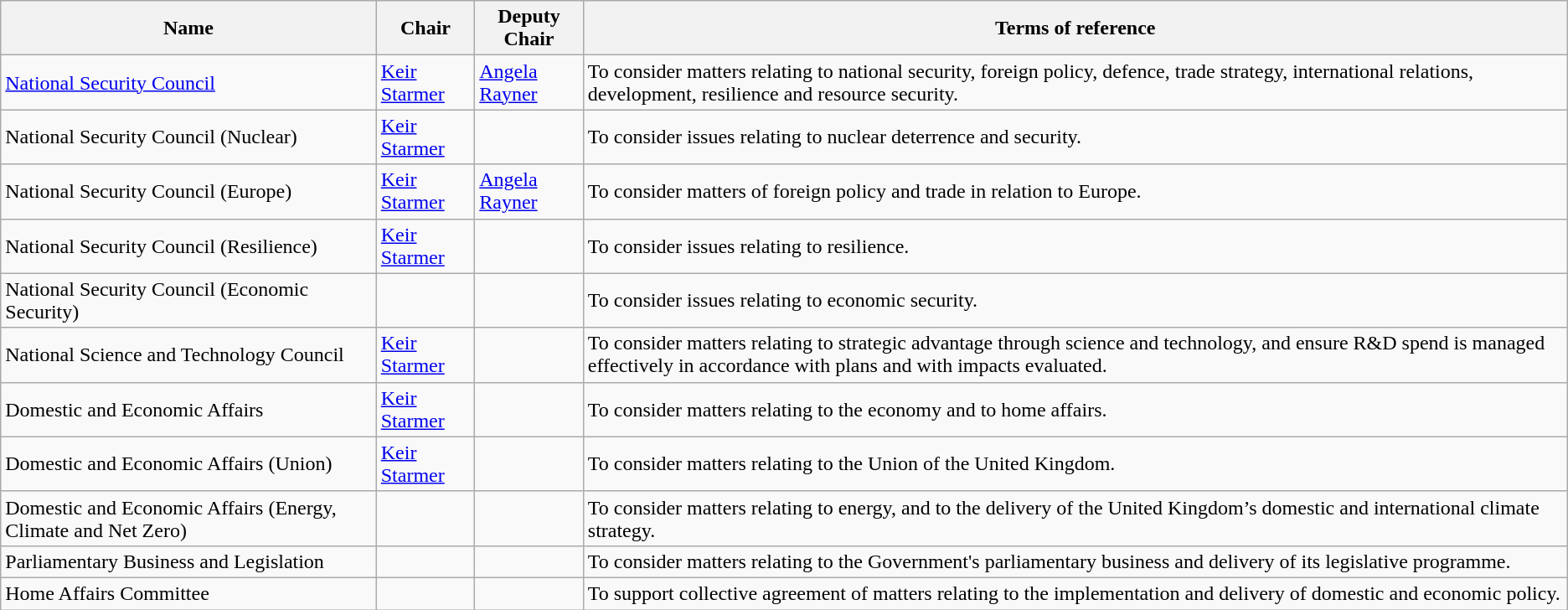<table class = "wikitable">
<tr>
<th>Name</th>
<th>Chair</th>
<th>Deputy Chair</th>
<th>Terms of reference</th>
</tr>
<tr>
<td><a href='#'>National Security Council</a></td>
<td><a href='#'>Keir Starmer</a></td>
<td><a href='#'>Angela Rayner</a></td>
<td>To consider matters relating to national security, foreign policy, defence, trade strategy, international relations, development, resilience and resource security.</td>
</tr>
<tr>
<td>National Security Council (Nuclear)</td>
<td><a href='#'>Keir Starmer</a></td>
<td></td>
<td>To consider issues relating to nuclear deterrence and security.</td>
</tr>
<tr>
<td>National Security Council (Europe)</td>
<td><a href='#'>Keir Starmer</a></td>
<td><a href='#'>Angela Rayner</a></td>
<td>To consider matters of foreign policy and trade in relation to Europe.</td>
</tr>
<tr>
<td>National Security Council (Resilience)</td>
<td><a href='#'>Keir Starmer</a></td>
<td></td>
<td>To consider issues relating to resilience.</td>
</tr>
<tr>
<td>National Security Council (Economic Security)</td>
<td></td>
<td></td>
<td>To consider issues relating to economic security.</td>
</tr>
<tr>
<td>National Science and Technology Council</td>
<td><a href='#'>Keir Starmer</a></td>
<td></td>
<td>To consider matters relating to strategic advantage through science and technology, and ensure R&D spend is managed effectively in accordance with plans and with impacts evaluated.</td>
</tr>
<tr>
<td>Domestic and Economic Affairs</td>
<td><a href='#'>Keir Starmer</a></td>
<td></td>
<td>To consider matters relating to the economy and to home affairs.</td>
</tr>
<tr>
<td>Domestic and Economic Affairs (Union)</td>
<td><a href='#'>Keir Starmer</a></td>
<td></td>
<td>To consider matters relating to the Union of the United Kingdom.</td>
</tr>
<tr>
<td>Domestic and Economic Affairs (Energy, Climate and Net Zero)</td>
<td></td>
<td></td>
<td>To consider matters relating to energy, and to the delivery of the United Kingdom’s domestic and international climate strategy.</td>
</tr>
<tr>
<td>Parliamentary Business and Legislation</td>
<td></td>
<td></td>
<td>To consider matters relating to the Government's parliamentary business and delivery of its legislative programme.</td>
</tr>
<tr>
<td>Home Affairs Committee</td>
<td></td>
<td></td>
<td>To support collective agreement of matters relating to the implementation and delivery of domestic and economic policy.</td>
</tr>
</table>
